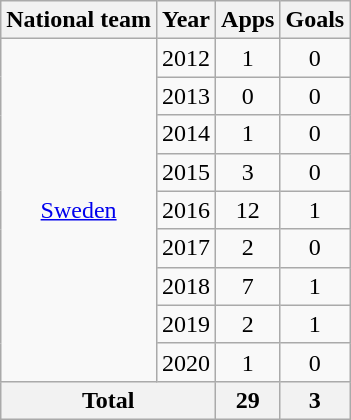<table class="wikitable" style="text-align:center">
<tr>
<th>National team</th>
<th>Year</th>
<th>Apps</th>
<th>Goals</th>
</tr>
<tr>
<td rowspan="9"><a href='#'>Sweden</a></td>
<td>2012</td>
<td>1</td>
<td>0</td>
</tr>
<tr>
<td>2013</td>
<td>0</td>
<td>0</td>
</tr>
<tr>
<td>2014</td>
<td>1</td>
<td>0</td>
</tr>
<tr>
<td>2015</td>
<td>3</td>
<td>0</td>
</tr>
<tr>
<td>2016</td>
<td>12</td>
<td>1</td>
</tr>
<tr>
<td>2017</td>
<td>2</td>
<td>0</td>
</tr>
<tr>
<td>2018</td>
<td>7</td>
<td>1</td>
</tr>
<tr>
<td>2019</td>
<td>2</td>
<td>1</td>
</tr>
<tr>
<td>2020</td>
<td>1</td>
<td>0</td>
</tr>
<tr>
<th colspan="2">Total</th>
<th>29</th>
<th>3</th>
</tr>
</table>
